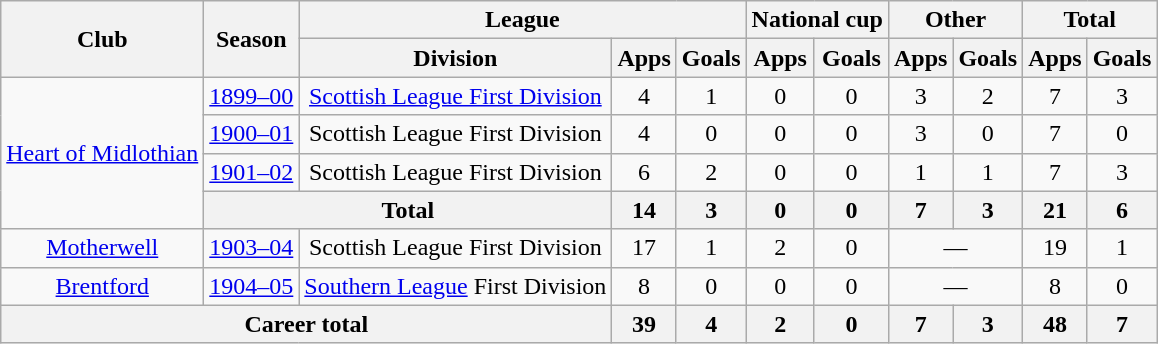<table class="wikitable" style="text-align: center;">
<tr>
<th rowspan="2">Club</th>
<th rowspan="2">Season</th>
<th colspan="3">League</th>
<th colspan="2">National cup</th>
<th colspan="2">Other</th>
<th colspan="2">Total</th>
</tr>
<tr>
<th>Division</th>
<th>Apps</th>
<th>Goals</th>
<th>Apps</th>
<th>Goals</th>
<th>Apps</th>
<th>Goals</th>
<th>Apps</th>
<th>Goals</th>
</tr>
<tr>
<td rowspan="4"><a href='#'>Heart of Midlothian</a></td>
<td><a href='#'>1899–00</a></td>
<td><a href='#'>Scottish League First Division</a></td>
<td>4</td>
<td>1</td>
<td>0</td>
<td>0</td>
<td>3</td>
<td>2</td>
<td>7</td>
<td>3</td>
</tr>
<tr>
<td><a href='#'>1900–01</a></td>
<td>Scottish League First Division</td>
<td>4</td>
<td>0</td>
<td>0</td>
<td>0</td>
<td>3</td>
<td>0</td>
<td>7</td>
<td>0</td>
</tr>
<tr>
<td><a href='#'>1901–02</a></td>
<td>Scottish League First Division</td>
<td>6</td>
<td>2</td>
<td>0</td>
<td>0</td>
<td>1</td>
<td>1</td>
<td>7</td>
<td>3</td>
</tr>
<tr>
<th colspan="2">Total</th>
<th>14</th>
<th>3</th>
<th>0</th>
<th>0</th>
<th>7</th>
<th>3</th>
<th>21</th>
<th>6</th>
</tr>
<tr>
<td><a href='#'>Motherwell</a></td>
<td><a href='#'>1903–04</a></td>
<td>Scottish League First Division</td>
<td>17</td>
<td>1</td>
<td>2</td>
<td>0</td>
<td colspan="2">―</td>
<td>19</td>
<td>1</td>
</tr>
<tr>
<td><a href='#'>Brentford</a></td>
<td><a href='#'>1904–05</a></td>
<td><a href='#'>Southern League</a> First Division</td>
<td>8</td>
<td>0</td>
<td>0</td>
<td>0</td>
<td colspan="2">―</td>
<td>8</td>
<td>0</td>
</tr>
<tr>
<th colspan="3">Career total</th>
<th>39</th>
<th>4</th>
<th>2</th>
<th>0</th>
<th>7</th>
<th>3</th>
<th>48</th>
<th>7</th>
</tr>
</table>
